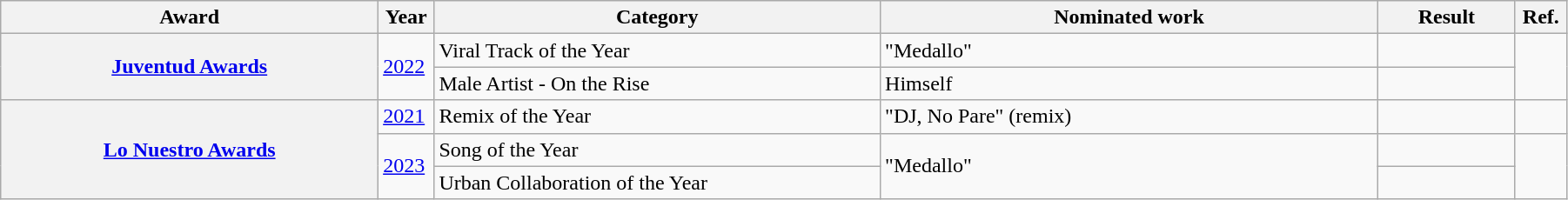<table class="wikitable sortable plainrowheaders" style="width:95%;">
<tr>
<th style="width:22%;">Award</th>
<th width="3%">Year</th>
<th style="width:26%;">Category</th>
<th style="width:29%;">Nominated work</th>
<th style="width:8%;">Result</th>
<th style="width:3%;">Ref.</th>
</tr>
<tr>
<th rowspan="2" scope="row"><a href='#'>Juventud Awards</a></th>
<td rowspan="2"><a href='#'>2022</a></td>
<td>Viral Track of the Year</td>
<td>"Medallo" </td>
<td></td>
<td rowspan="2"></td>
</tr>
<tr>
<td>Male Artist - On the Rise</td>
<td>Himself</td>
<td></td>
</tr>
<tr>
<th rowspan="3" scope="row"><a href='#'>Lo Nuestro Awards</a></th>
<td><a href='#'>2021</a></td>
<td>Remix of the Year</td>
<td>"DJ, No Pare" (remix) </td>
<td></td>
<td></td>
</tr>
<tr>
<td rowspan="2"><a href='#'>2023</a></td>
<td>Song of the Year</td>
<td rowspan="2">"Medallo" </td>
<td></td>
<td rowspan="2"></td>
</tr>
<tr>
<td>Urban Collaboration of the Year</td>
<td></td>
</tr>
</table>
